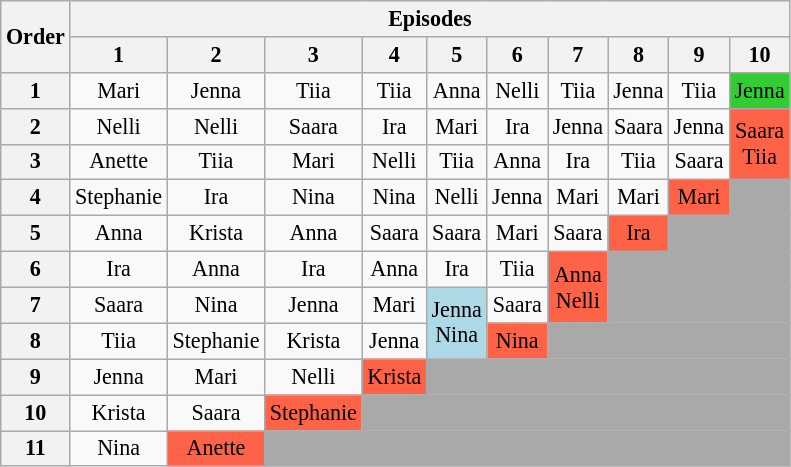<table class="wikitable" style="text-align:center; font-size:92%">
<tr>
<th rowspan=2>Order</th>
<th colspan=11>Episodes</th>
</tr>
<tr>
<th>1</th>
<th>2</th>
<th>3</th>
<th>4</th>
<th>5</th>
<th>6</th>
<th>7</th>
<th>8</th>
<th>9</th>
<th>10</th>
</tr>
<tr>
<th>1</th>
<td>Mari</td>
<td>Jenna</td>
<td>Tiia</td>
<td>Tiia</td>
<td>Anna</td>
<td>Nelli</td>
<td>Tiia</td>
<td>Jenna</td>
<td>Tiia</td>
<td bgcolor="limegreen">Jenna</td>
</tr>
<tr>
<th>2</th>
<td>Nelli</td>
<td>Nelli</td>
<td>Saara</td>
<td>Ira</td>
<td>Mari</td>
<td>Ira</td>
<td>Jenna</td>
<td>Saara</td>
<td>Jenna</td>
<td bgcolor="tomato" rowspan="2">Saara<br>Tiia</td>
</tr>
<tr>
<th>3</th>
<td>Anette</td>
<td>Tiia</td>
<td>Mari</td>
<td>Nelli</td>
<td>Tiia</td>
<td>Anna</td>
<td>Ira</td>
<td>Tiia</td>
<td>Saara</td>
</tr>
<tr>
<th>4</th>
<td>Stephanie</td>
<td>Ira</td>
<td>Nina</td>
<td>Nina</td>
<td>Nelli</td>
<td>Jenna</td>
<td>Mari</td>
<td>Mari</td>
<td bgcolor="tomato">Mari</td>
<td bgcolor="darkgray"></td>
</tr>
<tr>
<th>5</th>
<td>Anna</td>
<td>Krista</td>
<td>Anna</td>
<td>Saara</td>
<td>Saara</td>
<td>Mari</td>
<td>Saara</td>
<td bgcolor="tomato">Ira</td>
<td bgcolor="darkgray" colspan=2></td>
</tr>
<tr>
<th>6</th>
<td>Ira</td>
<td>Anna</td>
<td>Ira</td>
<td>Anna</td>
<td>Ira</td>
<td>Tiia</td>
<td bgcolor="tomato" rowspan="2">Anna<br>Nelli</td>
<td bgcolor="darkgray" colspan=3></td>
</tr>
<tr>
<th>7</th>
<td>Saara</td>
<td>Nina</td>
<td>Jenna</td>
<td>Mari</td>
<td rowspan="2" bgcolor="lightblue">Jenna<br>Nina</td>
<td>Saara</td>
<td bgcolor="darkgray" colspan=3></td>
</tr>
<tr>
<th>8</th>
<td>Tiia</td>
<td>Stephanie</td>
<td>Krista</td>
<td>Jenna</td>
<td bgcolor="tomato">Nina</td>
<td bgcolor="darkgray" colspan=4></td>
</tr>
<tr>
<th>9</th>
<td>Jenna</td>
<td>Mari</td>
<td>Nelli</td>
<td bgcolor="tomato">Krista</td>
<td bgcolor="darkgray" colspan=6></td>
</tr>
<tr>
<th>10</th>
<td>Krista</td>
<td>Saara</td>
<td bgcolor="tomato">Stephanie</td>
<td bgcolor="darkgray" colspan=7></td>
</tr>
<tr>
<th>11</th>
<td>Nina</td>
<td bgcolor="tomato">Anette</td>
<td width="60" bgcolor="darkgray" colspan=8></td>
</tr>
</table>
